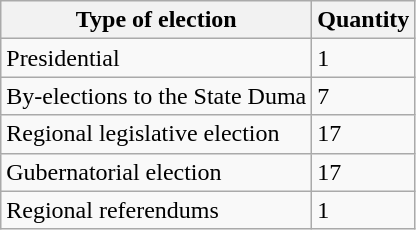<table class="wikitable sortable">
<tr>
<th>Type of election</th>
<th>Quantity</th>
</tr>
<tr>
<td>Presidential</td>
<td>1</td>
</tr>
<tr>
<td>By-elections to the State Duma</td>
<td>7</td>
</tr>
<tr>
<td>Regional legislative election</td>
<td>17</td>
</tr>
<tr>
<td>Gubernatorial election</td>
<td>17</td>
</tr>
<tr>
<td>Regional referendums</td>
<td>1</td>
</tr>
</table>
